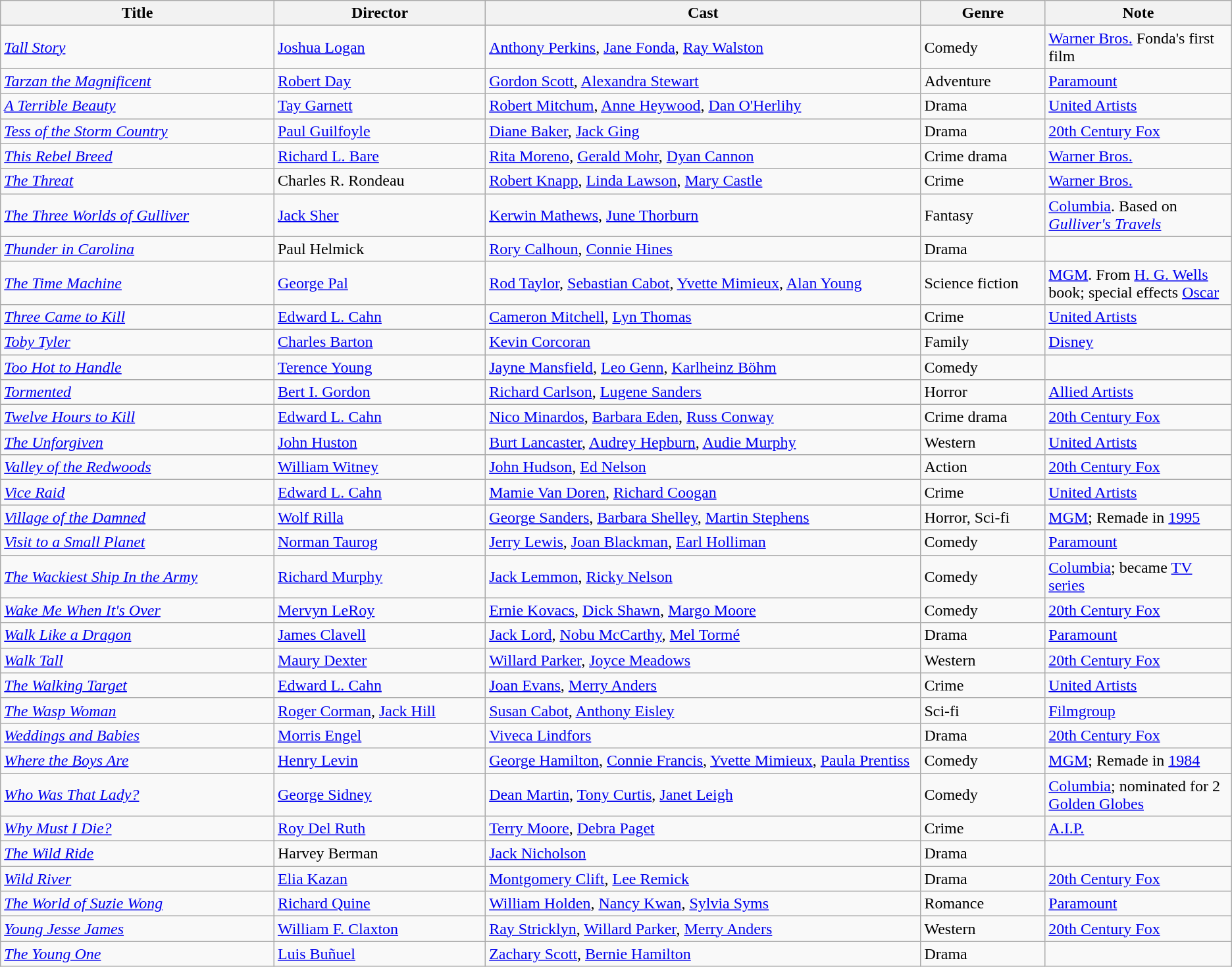<table class="wikitable">
<tr>
<th style="width:22%;">Title</th>
<th style="width:17%;">Director</th>
<th style="width:35%;">Cast</th>
<th style="width:10%;">Genre</th>
<th style="width:15%;">Note</th>
</tr>
<tr>
<td><em><a href='#'>Tall Story</a></em></td>
<td><a href='#'>Joshua Logan</a></td>
<td><a href='#'>Anthony Perkins</a>, <a href='#'>Jane Fonda</a>, <a href='#'>Ray Walston</a></td>
<td>Comedy</td>
<td><a href='#'>Warner Bros.</a> Fonda's first film</td>
</tr>
<tr>
<td><em><a href='#'>Tarzan the Magnificent</a></em></td>
<td><a href='#'>Robert Day</a></td>
<td><a href='#'>Gordon Scott</a>, <a href='#'>Alexandra Stewart</a></td>
<td>Adventure</td>
<td><a href='#'>Paramount</a></td>
</tr>
<tr>
<td><em><a href='#'>A Terrible Beauty</a></em></td>
<td><a href='#'>Tay Garnett</a></td>
<td><a href='#'>Robert Mitchum</a>, <a href='#'>Anne Heywood</a>, <a href='#'>Dan O'Herlihy</a></td>
<td>Drama</td>
<td><a href='#'>United Artists</a></td>
</tr>
<tr>
<td><em><a href='#'>Tess of the Storm Country</a></em></td>
<td><a href='#'>Paul Guilfoyle</a></td>
<td><a href='#'>Diane Baker</a>, <a href='#'>Jack Ging</a></td>
<td>Drama</td>
<td><a href='#'>20th Century Fox</a></td>
</tr>
<tr>
<td><em><a href='#'>This Rebel Breed</a></em></td>
<td><a href='#'>Richard L. Bare</a></td>
<td><a href='#'>Rita Moreno</a>, <a href='#'>Gerald Mohr</a>, <a href='#'>Dyan Cannon</a></td>
<td>Crime drama</td>
<td><a href='#'>Warner Bros.</a></td>
</tr>
<tr>
<td><em><a href='#'>The Threat</a></em></td>
<td>Charles R. Rondeau</td>
<td><a href='#'>Robert Knapp</a>, <a href='#'>Linda Lawson</a>, <a href='#'>Mary Castle</a></td>
<td>Crime</td>
<td><a href='#'>Warner Bros.</a></td>
</tr>
<tr>
<td><em><a href='#'>The Three Worlds of Gulliver</a></em></td>
<td><a href='#'>Jack Sher</a></td>
<td><a href='#'>Kerwin Mathews</a>, <a href='#'>June Thorburn</a></td>
<td>Fantasy</td>
<td><a href='#'>Columbia</a>. Based on <em><a href='#'>Gulliver's Travels</a></em></td>
</tr>
<tr>
<td><em><a href='#'>Thunder in Carolina</a></em></td>
<td>Paul Helmick</td>
<td><a href='#'>Rory Calhoun</a>, <a href='#'>Connie Hines</a></td>
<td>Drama</td>
<td></td>
</tr>
<tr>
<td><em><a href='#'>The Time Machine</a></em></td>
<td><a href='#'>George Pal</a></td>
<td><a href='#'>Rod Taylor</a>, <a href='#'>Sebastian Cabot</a>, <a href='#'>Yvette Mimieux</a>, <a href='#'>Alan Young</a></td>
<td>Science fiction</td>
<td><a href='#'>MGM</a>. From <a href='#'>H. G. Wells</a> book; special effects <a href='#'>Oscar</a></td>
</tr>
<tr>
<td><em><a href='#'>Three Came to Kill</a></em></td>
<td><a href='#'>Edward L. Cahn</a></td>
<td><a href='#'>Cameron Mitchell</a>, <a href='#'>Lyn Thomas</a></td>
<td>Crime</td>
<td><a href='#'>United Artists</a></td>
</tr>
<tr>
<td><em><a href='#'>Toby Tyler</a></em></td>
<td><a href='#'>Charles Barton</a></td>
<td><a href='#'>Kevin Corcoran</a></td>
<td>Family</td>
<td><a href='#'>Disney</a></td>
</tr>
<tr>
<td><em><a href='#'>Too Hot to Handle</a></em></td>
<td><a href='#'>Terence Young</a></td>
<td><a href='#'>Jayne Mansfield</a>, <a href='#'>Leo Genn</a>, <a href='#'>Karlheinz Böhm</a></td>
<td>Comedy</td>
<td></td>
</tr>
<tr>
<td><em><a href='#'>Tormented</a></em></td>
<td><a href='#'>Bert I. Gordon</a></td>
<td><a href='#'>Richard Carlson</a>, <a href='#'>Lugene Sanders</a></td>
<td>Horror</td>
<td><a href='#'>Allied Artists</a></td>
</tr>
<tr>
<td><em><a href='#'>Twelve Hours to Kill</a></em></td>
<td><a href='#'>Edward L. Cahn</a></td>
<td><a href='#'>Nico Minardos</a>, <a href='#'>Barbara Eden</a>, <a href='#'>Russ Conway</a></td>
<td>Crime drama</td>
<td><a href='#'>20th Century Fox</a></td>
</tr>
<tr>
<td><em><a href='#'>The Unforgiven</a></em></td>
<td><a href='#'>John Huston</a></td>
<td><a href='#'>Burt Lancaster</a>, <a href='#'>Audrey Hepburn</a>, <a href='#'>Audie Murphy</a></td>
<td>Western</td>
<td><a href='#'>United Artists</a></td>
</tr>
<tr>
<td><em><a href='#'>Valley of the Redwoods</a></em></td>
<td><a href='#'>William Witney</a></td>
<td><a href='#'>John Hudson</a>, <a href='#'>Ed Nelson</a></td>
<td>Action</td>
<td><a href='#'>20th Century Fox</a></td>
</tr>
<tr>
<td><em><a href='#'>Vice Raid</a></em></td>
<td><a href='#'>Edward L. Cahn</a></td>
<td><a href='#'>Mamie Van Doren</a>, <a href='#'>Richard Coogan</a></td>
<td>Crime</td>
<td><a href='#'>United Artists</a></td>
</tr>
<tr>
<td><em><a href='#'>Village of the Damned</a></em></td>
<td><a href='#'>Wolf Rilla</a></td>
<td><a href='#'>George Sanders</a>, <a href='#'>Barbara Shelley</a>, <a href='#'>Martin Stephens</a></td>
<td>Horror, Sci-fi</td>
<td><a href='#'>MGM</a>; Remade in <a href='#'>1995</a></td>
</tr>
<tr>
<td><em><a href='#'>Visit to a Small Planet</a></em></td>
<td><a href='#'>Norman Taurog</a></td>
<td><a href='#'>Jerry Lewis</a>, <a href='#'>Joan Blackman</a>, <a href='#'>Earl Holliman</a></td>
<td>Comedy</td>
<td><a href='#'>Paramount</a></td>
</tr>
<tr>
<td><em><a href='#'>The Wackiest Ship In the Army</a></em></td>
<td><a href='#'>Richard Murphy</a></td>
<td><a href='#'>Jack Lemmon</a>, <a href='#'>Ricky Nelson</a></td>
<td>Comedy</td>
<td><a href='#'>Columbia</a>; became <a href='#'>TV series</a></td>
</tr>
<tr>
<td><em><a href='#'>Wake Me When It's Over</a></em></td>
<td><a href='#'>Mervyn LeRoy</a></td>
<td><a href='#'>Ernie Kovacs</a>, <a href='#'>Dick Shawn</a>, <a href='#'>Margo Moore</a></td>
<td>Comedy</td>
<td><a href='#'>20th Century Fox</a></td>
</tr>
<tr>
<td><em><a href='#'>Walk Like a Dragon</a></em></td>
<td><a href='#'>James Clavell</a></td>
<td><a href='#'>Jack Lord</a>, <a href='#'>Nobu McCarthy</a>, <a href='#'>Mel Tormé</a></td>
<td>Drama</td>
<td><a href='#'>Paramount</a></td>
</tr>
<tr>
<td><em><a href='#'>Walk Tall</a></em></td>
<td><a href='#'>Maury Dexter</a></td>
<td><a href='#'>Willard Parker</a>, <a href='#'>Joyce Meadows</a></td>
<td>Western</td>
<td><a href='#'>20th Century Fox</a></td>
</tr>
<tr>
<td><em><a href='#'>The Walking Target</a></em></td>
<td><a href='#'>Edward L. Cahn</a></td>
<td><a href='#'>Joan Evans</a>, <a href='#'>Merry Anders</a></td>
<td>Crime</td>
<td><a href='#'>United Artists</a></td>
</tr>
<tr>
<td><em><a href='#'>The Wasp Woman</a></em></td>
<td><a href='#'>Roger Corman</a>, <a href='#'>Jack Hill</a></td>
<td><a href='#'>Susan Cabot</a>, <a href='#'>Anthony Eisley</a></td>
<td>Sci-fi</td>
<td><a href='#'>Filmgroup</a></td>
</tr>
<tr>
<td><em><a href='#'>Weddings and Babies</a></em></td>
<td><a href='#'>Morris Engel</a></td>
<td><a href='#'>Viveca Lindfors</a></td>
<td>Drama</td>
<td><a href='#'>20th Century Fox</a></td>
</tr>
<tr>
<td><em><a href='#'>Where the Boys Are</a></em></td>
<td><a href='#'>Henry Levin</a></td>
<td><a href='#'>George Hamilton</a>, <a href='#'>Connie Francis</a>, <a href='#'>Yvette Mimieux</a>, <a href='#'>Paula Prentiss</a></td>
<td>Comedy</td>
<td><a href='#'>MGM</a>; Remade in <a href='#'>1984</a></td>
</tr>
<tr>
<td><em><a href='#'>Who Was That Lady?</a></em></td>
<td><a href='#'>George Sidney</a></td>
<td><a href='#'>Dean Martin</a>, <a href='#'>Tony Curtis</a>, <a href='#'>Janet Leigh</a></td>
<td>Comedy</td>
<td><a href='#'>Columbia</a>; nominated for 2 <a href='#'>Golden Globes</a></td>
</tr>
<tr>
<td><em><a href='#'>Why Must I Die?</a></em></td>
<td><a href='#'>Roy Del Ruth</a></td>
<td><a href='#'>Terry Moore</a>, <a href='#'>Debra Paget</a></td>
<td>Crime</td>
<td><a href='#'>A.I.P.</a></td>
</tr>
<tr>
<td><em><a href='#'>The Wild Ride</a></em></td>
<td>Harvey Berman</td>
<td><a href='#'>Jack Nicholson</a></td>
<td>Drama</td>
<td></td>
</tr>
<tr>
<td><em><a href='#'>Wild River</a></em></td>
<td><a href='#'>Elia Kazan</a></td>
<td><a href='#'>Montgomery Clift</a>, <a href='#'>Lee Remick</a></td>
<td>Drama</td>
<td><a href='#'>20th Century Fox</a></td>
</tr>
<tr>
<td><em><a href='#'>The World of Suzie Wong</a></em></td>
<td><a href='#'>Richard Quine</a></td>
<td><a href='#'>William Holden</a>, <a href='#'>Nancy Kwan</a>, <a href='#'>Sylvia Syms</a></td>
<td>Romance</td>
<td><a href='#'>Paramount</a></td>
</tr>
<tr>
<td><em><a href='#'>Young Jesse James</a></em></td>
<td><a href='#'>William F. Claxton</a></td>
<td><a href='#'>Ray Stricklyn</a>, <a href='#'>Willard Parker</a>, <a href='#'>Merry Anders</a></td>
<td>Western</td>
<td><a href='#'>20th Century Fox</a></td>
</tr>
<tr>
<td><em><a href='#'>The Young One</a></em></td>
<td><a href='#'>Luis Buñuel</a></td>
<td><a href='#'>Zachary Scott</a>, <a href='#'>Bernie Hamilton</a></td>
<td>Drama</td>
<td></td>
</tr>
</table>
